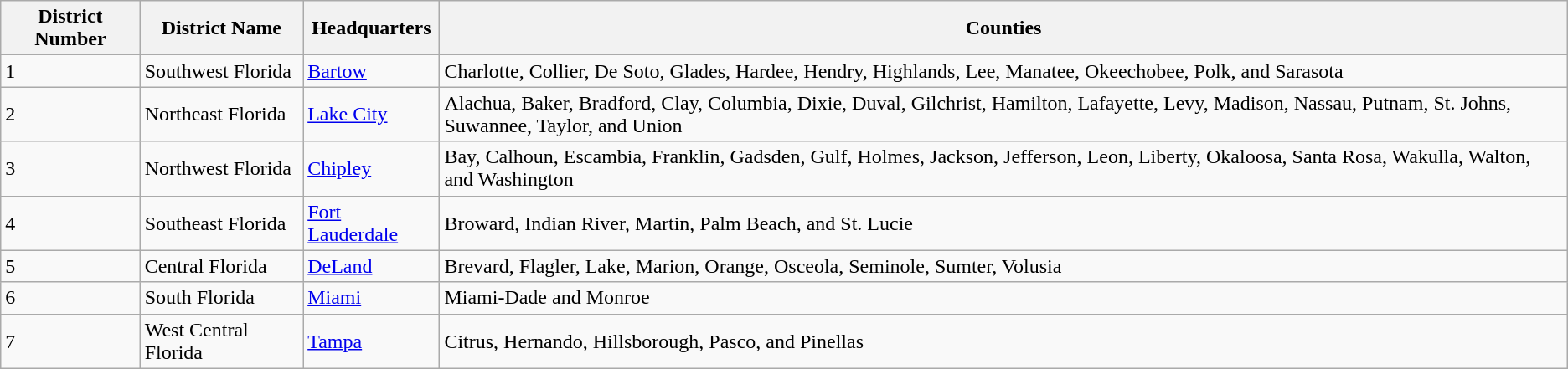<table class="wikitable">
<tr>
<th scope="col">District Number</th>
<th>District Name</th>
<th>Headquarters</th>
<th>Counties</th>
</tr>
<tr>
<td>1</td>
<td>Southwest Florida</td>
<td><a href='#'>Bartow</a></td>
<td>Charlotte, Collier, De Soto, Glades, Hardee, Hendry, Highlands, Lee, Manatee, Okeechobee, Polk, and Sarasota</td>
</tr>
<tr>
<td>2</td>
<td>Northeast Florida</td>
<td><a href='#'>Lake City</a></td>
<td>Alachua, Baker, Bradford, Clay, Columbia, Dixie, Duval, Gilchrist, Hamilton, Lafayette, Levy, Madison, Nassau, Putnam, St. Johns, Suwannee, Taylor, and Union</td>
</tr>
<tr>
<td>3</td>
<td>Northwest Florida</td>
<td><a href='#'>Chipley</a></td>
<td>Bay, Calhoun, Escambia, Franklin, Gadsden, Gulf, Holmes, Jackson, Jefferson, Leon, Liberty, Okaloosa, Santa Rosa, Wakulla, Walton, and Washington</td>
</tr>
<tr>
<td>4</td>
<td>Southeast Florida</td>
<td><a href='#'>Fort Lauderdale</a></td>
<td>Broward, Indian River, Martin, Palm Beach, and St. Lucie</td>
</tr>
<tr>
<td>5</td>
<td>Central Florida</td>
<td><a href='#'>DeLand</a></td>
<td>Brevard, Flagler, Lake, Marion, Orange, Osceola, Seminole, Sumter, Volusia</td>
</tr>
<tr>
<td>6</td>
<td>South Florida</td>
<td><a href='#'>Miami</a></td>
<td>Miami-Dade and Monroe</td>
</tr>
<tr>
<td>7</td>
<td>West Central Florida</td>
<td><a href='#'>Tampa</a></td>
<td>Citrus, Hernando, Hillsborough, Pasco, and Pinellas</td>
</tr>
</table>
